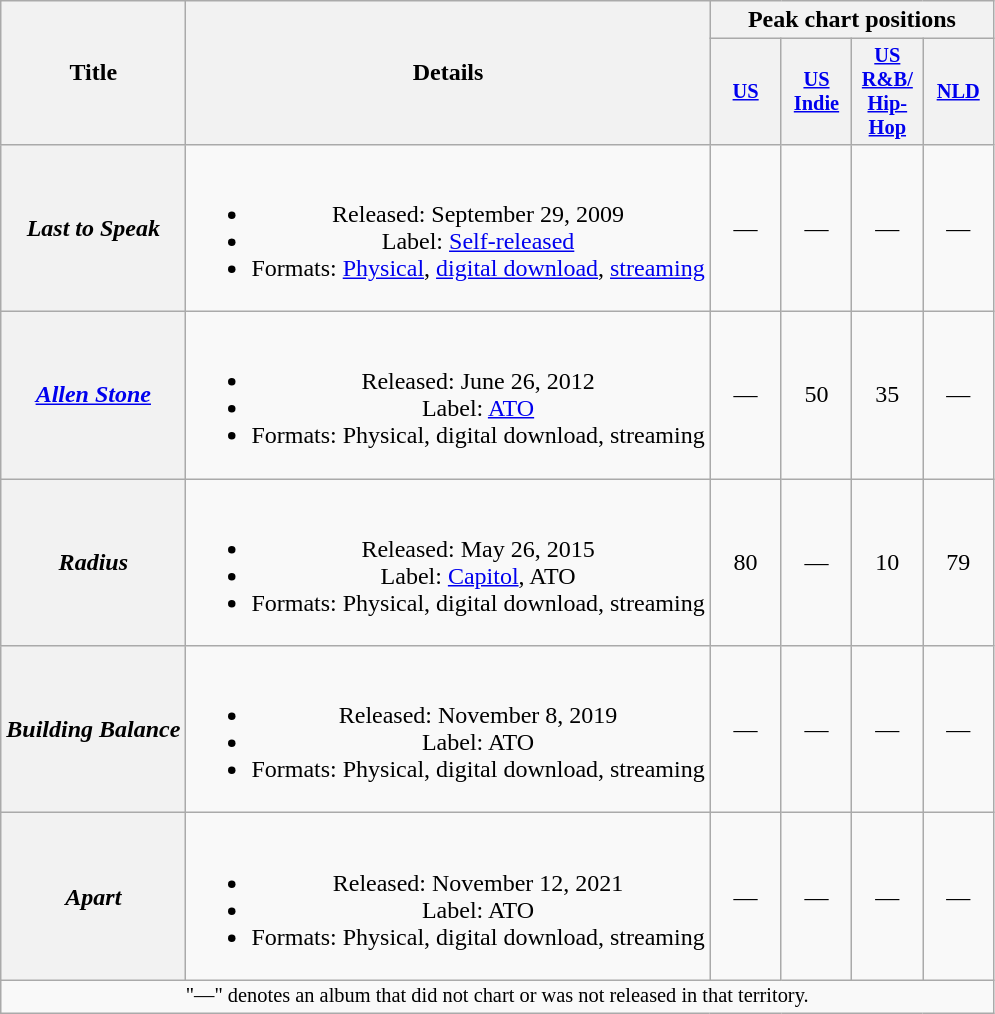<table class="wikitable plainrowheaders" style="text-align:center;">
<tr>
<th scope="col" rowspan="2">Title</th>
<th scope="col" rowspan="2">Details</th>
<th scope="col" colspan="4">Peak chart positions</th>
</tr>
<tr>
<th scope="col" style="width:3em;font-size:85%;"><a href='#'>US</a><br></th>
<th scope="col" style="width:3em;font-size:85%;"><a href='#'>US<br>Indie</a><br></th>
<th scope="col" style="width:3em;font-size:85%;"><a href='#'>US<br>R&B/<br>Hip-Hop</a><br></th>
<th scope="col" style="width:3em;font-size:85%;"><a href='#'>NLD</a><br></th>
</tr>
<tr>
<th scope="row"><em>Last to Speak</em></th>
<td><br><ul><li>Released: September 29, 2009</li><li>Label: <a href='#'>Self-released</a></li><li>Formats: <a href='#'>Physical</a>, <a href='#'>digital download</a>, <a href='#'>streaming</a></li></ul></td>
<td>—</td>
<td>—</td>
<td>—</td>
<td>—</td>
</tr>
<tr>
<th scope="row"><em><a href='#'>Allen Stone</a></em></th>
<td><br><ul><li>Released: June 26, 2012</li><li>Label: <a href='#'>ATO</a></li><li>Formats: Physical, digital download, streaming</li></ul></td>
<td>—</td>
<td>50</td>
<td>35</td>
<td>—</td>
</tr>
<tr>
<th scope="row"><em>Radius</em></th>
<td><br><ul><li>Released: May 26, 2015</li><li>Label: <a href='#'>Capitol</a>, ATO</li><li>Formats: Physical, digital download, streaming</li></ul></td>
<td>80</td>
<td>—</td>
<td>10</td>
<td>79</td>
</tr>
<tr>
<th scope="row"><em>Building Balance</em></th>
<td><br><ul><li>Released: November 8, 2019</li><li>Label: ATO</li><li>Formats: Physical, digital download, streaming</li></ul></td>
<td>—</td>
<td>—</td>
<td>—</td>
<td>—</td>
</tr>
<tr>
<th scope="row"><em>Apart</em></th>
<td><br><ul><li>Released: November 12, 2021</li><li>Label: ATO</li><li>Formats: Physical, digital download, streaming</li></ul></td>
<td>—</td>
<td>—</td>
<td>—</td>
<td>—</td>
</tr>
<tr>
<td colspan="10" style="font-size:85%">"—" denotes an album that did not chart or was not released in that territory.</td>
</tr>
</table>
